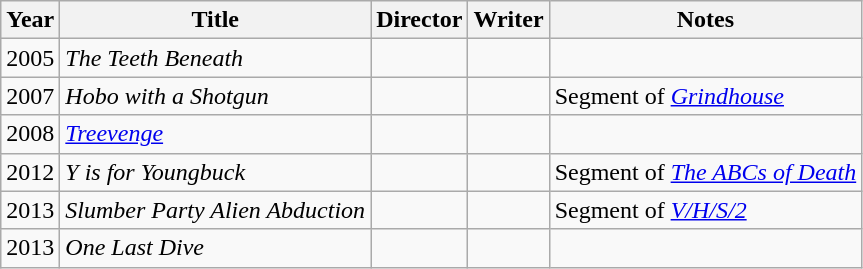<table class="wikitable">
<tr>
<th>Year</th>
<th>Title</th>
<th>Director</th>
<th>Writer</th>
<th>Notes</th>
</tr>
<tr>
<td>2005</td>
<td><em>The Teeth Beneath</em></td>
<td></td>
<td></td>
<td></td>
</tr>
<tr>
<td>2007</td>
<td><em>Hobo with a Shotgun</em></td>
<td></td>
<td></td>
<td>Segment of <em><a href='#'>Grindhouse</a></em></td>
</tr>
<tr>
<td>2008</td>
<td><em><a href='#'>Treevenge</a></em></td>
<td></td>
<td></td>
<td></td>
</tr>
<tr>
<td>2012</td>
<td><em>Y is for Youngbuck</em></td>
<td></td>
<td></td>
<td>Segment of <em><a href='#'>The ABCs of Death</a></em></td>
</tr>
<tr>
<td>2013</td>
<td><em>Slumber Party Alien Abduction</em></td>
<td></td>
<td></td>
<td>Segment of <em><a href='#'>V/H/S/2</a></em></td>
</tr>
<tr>
<td>2013</td>
<td><em>One Last Dive</em></td>
<td></td>
<td></td>
<td></td>
</tr>
</table>
